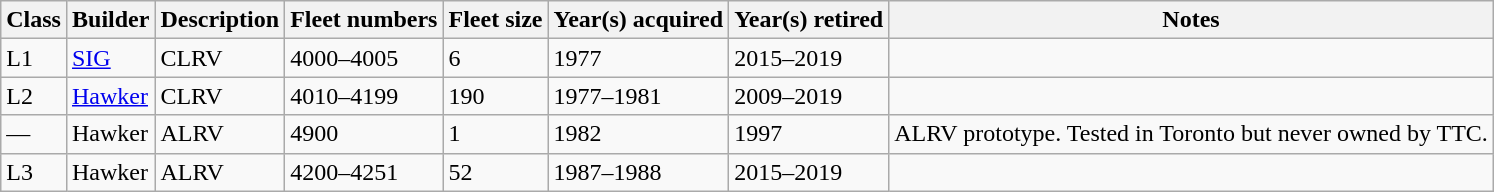<table class="wikitable">
<tr>
<th>Class</th>
<th>Builder</th>
<th>Description</th>
<th>Fleet numbers</th>
<th>Fleet size</th>
<th>Year(s) acquired</th>
<th>Year(s) retired</th>
<th>Notes</th>
</tr>
<tr>
<td>L1</td>
<td><a href='#'>SIG</a></td>
<td>CLRV</td>
<td>4000–4005</td>
<td>6</td>
<td>1977</td>
<td>2015–2019</td>
<td></td>
</tr>
<tr>
<td>L2</td>
<td><a href='#'>Hawker</a></td>
<td>CLRV</td>
<td>4010–4199</td>
<td>190</td>
<td>1977–1981</td>
<td>2009–2019</td>
<td></td>
</tr>
<tr>
<td>—</td>
<td>Hawker</td>
<td>ALRV</td>
<td>4900</td>
<td>1</td>
<td>1982</td>
<td>1997</td>
<td>ALRV prototype. Tested in Toronto but never owned by TTC.</td>
</tr>
<tr>
<td>L3</td>
<td>Hawker</td>
<td>ALRV</td>
<td>4200–4251</td>
<td>52</td>
<td>1987–1988</td>
<td>2015–2019</td>
<td></td>
</tr>
</table>
